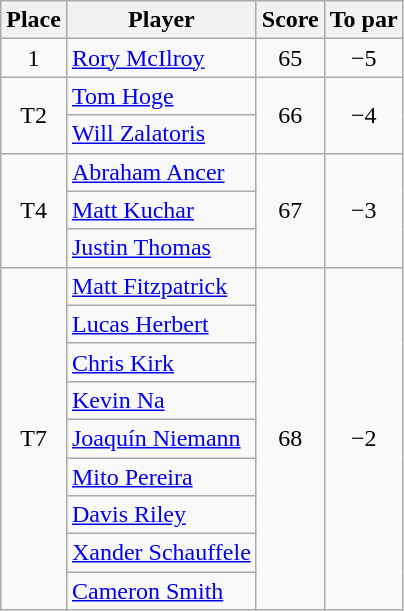<table class="wikitable">
<tr>
<th>Place</th>
<th>Player</th>
<th>Score</th>
<th>To par</th>
</tr>
<tr>
<td align=center>1</td>
<td> <a href='#'>Rory McIlroy</a></td>
<td align=center>65</td>
<td align=center>−5</td>
</tr>
<tr>
<td rowspan=2 align=center>T2</td>
<td> <a href='#'>Tom Hoge</a></td>
<td rowspan=2 align=center>66</td>
<td rowspan=2 align=center>−4</td>
</tr>
<tr>
<td> <a href='#'>Will Zalatoris</a></td>
</tr>
<tr>
<td rowspan=3 align=center>T4</td>
<td> <a href='#'>Abraham Ancer</a></td>
<td rowspan=3 align=center>67</td>
<td rowspan=3 align=center>−3</td>
</tr>
<tr>
<td> <a href='#'>Matt Kuchar</a></td>
</tr>
<tr>
<td> <a href='#'>Justin Thomas</a></td>
</tr>
<tr>
<td rowspan=9 align=center>T7</td>
<td> <a href='#'>Matt Fitzpatrick</a></td>
<td rowspan=9 align=center>68</td>
<td rowspan=9 align=center>−2</td>
</tr>
<tr>
<td> <a href='#'>Lucas Herbert</a></td>
</tr>
<tr>
<td> <a href='#'>Chris Kirk</a></td>
</tr>
<tr>
<td> <a href='#'>Kevin Na</a></td>
</tr>
<tr>
<td> <a href='#'>Joaquín Niemann</a></td>
</tr>
<tr>
<td> <a href='#'>Mito Pereira</a></td>
</tr>
<tr>
<td> <a href='#'>Davis Riley</a></td>
</tr>
<tr>
<td> <a href='#'>Xander Schauffele</a></td>
</tr>
<tr>
<td> <a href='#'>Cameron Smith</a></td>
</tr>
</table>
